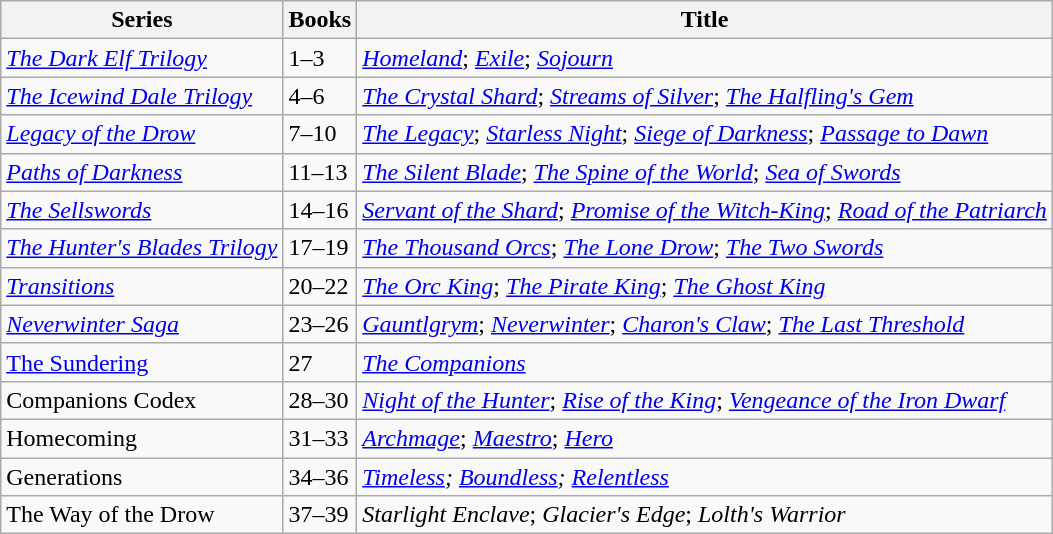<table class="wikitable">
<tr>
<th>Series</th>
<th>Books</th>
<th>Title</th>
</tr>
<tr>
<td><em><a href='#'>The Dark Elf Trilogy</a></em></td>
<td>1–3</td>
<td><em><a href='#'>Homeland</a></em>; <em><a href='#'>Exile</a></em>; <em><a href='#'>Sojourn</a></em></td>
</tr>
<tr>
<td><em><a href='#'>The Icewind Dale Trilogy</a></em></td>
<td>4–6</td>
<td><em><a href='#'>The Crystal Shard</a></em>; <em><a href='#'>Streams of Silver</a></em>; <em><a href='#'>The Halfling's Gem</a></em></td>
</tr>
<tr>
<td><em><a href='#'>Legacy of the Drow</a></em></td>
<td>7–10</td>
<td><em><a href='#'>The Legacy</a></em>; <em><a href='#'>Starless Night</a></em>; <em><a href='#'>Siege of Darkness</a></em>; <em><a href='#'>Passage to Dawn</a></em></td>
</tr>
<tr>
<td><em><a href='#'>Paths of Darkness</a></em></td>
<td>11–13</td>
<td><em><a href='#'>The Silent Blade</a></em>; <em><a href='#'>The Spine of the World</a></em>; <em><a href='#'>Sea of Swords</a></em></td>
</tr>
<tr>
<td><em><a href='#'>The Sellswords</a></em></td>
<td>14–16</td>
<td><em><a href='#'>Servant of the Shard</a></em>; <em><a href='#'>Promise of the Witch-King</a></em>; <em><a href='#'>Road of the Patriarch</a></em></td>
</tr>
<tr>
<td><em><a href='#'>The Hunter's Blades Trilogy</a></em></td>
<td>17–19</td>
<td><em><a href='#'>The Thousand Orcs</a></em>; <em><a href='#'>The Lone Drow</a></em>; <em><a href='#'>The Two Swords</a></em></td>
</tr>
<tr>
<td><em><a href='#'>Transitions</a></em></td>
<td>20–22</td>
<td><em><a href='#'>The Orc King</a></em>; <em><a href='#'>The Pirate King</a></em>; <em><a href='#'>The Ghost King</a></em></td>
</tr>
<tr>
<td><em><a href='#'>Neverwinter Saga</a></em></td>
<td>23–26</td>
<td><em><a href='#'>Gauntlgrym</a></em>; <em><a href='#'>Neverwinter</a></em>; <em><a href='#'>Charon's Claw</a></em>; <em><a href='#'>The Last Threshold</a></em></td>
</tr>
<tr>
<td><a href='#'>The Sundering</a></td>
<td>27</td>
<td><em><a href='#'>The Companions</a></em></td>
</tr>
<tr>
<td>Companions Codex</td>
<td>28–30</td>
<td><em><a href='#'>Night of the Hunter</a></em>; <em><a href='#'>Rise of the King</a></em>; <em><a href='#'>Vengeance of the Iron Dwarf</a></em></td>
</tr>
<tr>
<td>Homecoming</td>
<td>31–33</td>
<td><em><a href='#'>Archmage</a></em>; <em><a href='#'>Maestro</a></em>; <em><a href='#'>Hero</a></em></td>
</tr>
<tr>
<td>Generations</td>
<td>34–36</td>
<td><em><a href='#'>Timeless</a>;</em> <em><a href='#'>Boundless</a>;</em> <em><a href='#'>Relentless</a></em></td>
</tr>
<tr>
<td>The Way of the Drow</td>
<td>37–39</td>
<td><em>Starlight Enclave</em>; <em>Glacier's Edge</em>; <em>Lolth's Warrior</em></td>
</tr>
</table>
